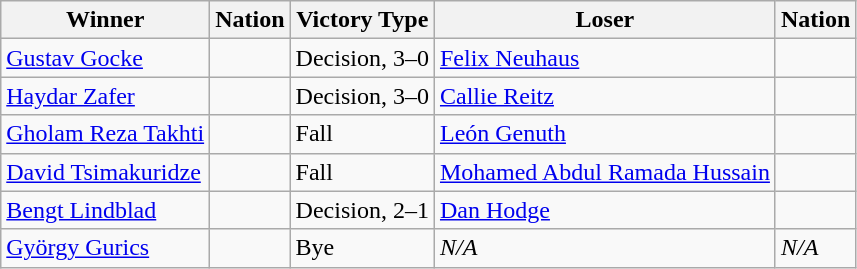<table class="wikitable sortable" style="text-align:left;">
<tr>
<th>Winner</th>
<th>Nation</th>
<th>Victory Type</th>
<th>Loser</th>
<th>Nation</th>
</tr>
<tr>
<td><a href='#'>Gustav Gocke</a></td>
<td></td>
<td>Decision, 3–0</td>
<td><a href='#'>Felix Neuhaus</a></td>
<td></td>
</tr>
<tr>
<td><a href='#'>Haydar Zafer</a></td>
<td></td>
<td>Decision, 3–0</td>
<td><a href='#'>Callie Reitz</a></td>
<td></td>
</tr>
<tr>
<td><a href='#'>Gholam Reza Takhti</a></td>
<td></td>
<td>Fall</td>
<td><a href='#'>León Genuth</a></td>
<td></td>
</tr>
<tr>
<td><a href='#'>David Tsimakuridze</a></td>
<td></td>
<td>Fall</td>
<td><a href='#'>Mohamed Abdul Ramada Hussain</a></td>
<td></td>
</tr>
<tr>
<td><a href='#'>Bengt Lindblad</a></td>
<td></td>
<td>Decision, 2–1</td>
<td><a href='#'>Dan Hodge</a></td>
<td></td>
</tr>
<tr>
<td><a href='#'>György Gurics</a></td>
<td></td>
<td>Bye</td>
<td><em>N/A</em></td>
<td><em>N/A</em></td>
</tr>
</table>
